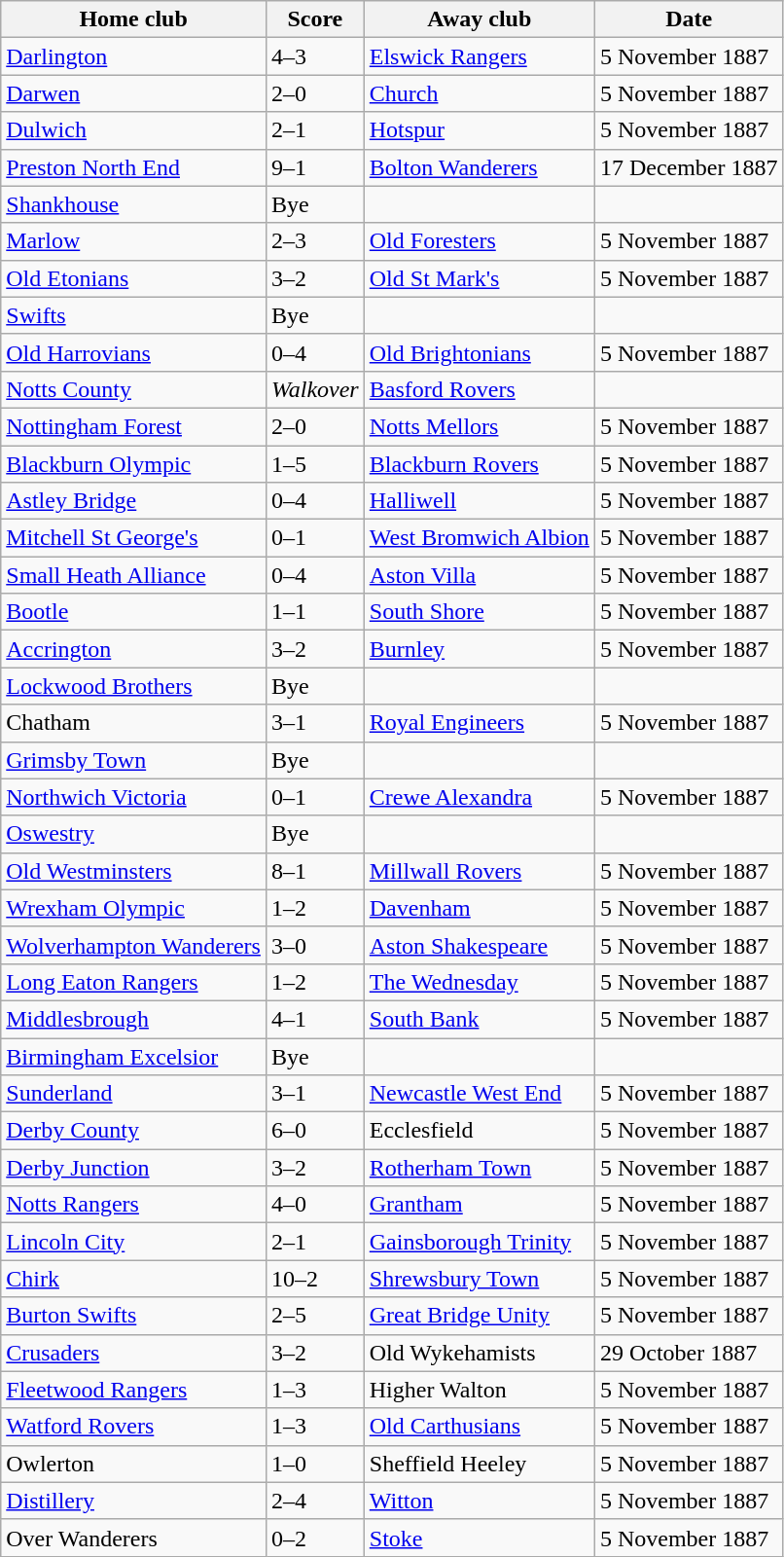<table class="wikitable">
<tr>
<th>Home club</th>
<th>Score</th>
<th>Away club</th>
<th>Date</th>
</tr>
<tr>
<td><a href='#'>Darlington</a></td>
<td>4–3</td>
<td><a href='#'>Elswick Rangers</a></td>
<td>5 November 1887</td>
</tr>
<tr>
<td><a href='#'>Darwen</a></td>
<td>2–0</td>
<td><a href='#'>Church</a></td>
<td>5 November 1887</td>
</tr>
<tr>
<td><a href='#'>Dulwich</a></td>
<td>2–1</td>
<td><a href='#'>Hotspur</a></td>
<td>5 November 1887</td>
</tr>
<tr>
<td><a href='#'>Preston North End</a></td>
<td>9–1</td>
<td><a href='#'>Bolton Wanderers</a></td>
<td>17 December 1887</td>
</tr>
<tr>
<td><a href='#'>Shankhouse</a></td>
<td>Bye</td>
<td></td>
<td></td>
</tr>
<tr>
<td><a href='#'>Marlow</a></td>
<td>2–3</td>
<td><a href='#'>Old Foresters</a></td>
<td>5 November 1887</td>
</tr>
<tr>
<td><a href='#'>Old Etonians</a></td>
<td>3–2</td>
<td><a href='#'>Old St Mark's</a></td>
<td>5 November 1887</td>
</tr>
<tr>
<td><a href='#'>Swifts</a></td>
<td>Bye</td>
<td></td>
<td></td>
</tr>
<tr>
<td><a href='#'>Old Harrovians</a></td>
<td>0–4</td>
<td><a href='#'>Old Brightonians</a></td>
<td>5 November 1887</td>
</tr>
<tr>
<td><a href='#'>Notts County</a></td>
<td><em>Walkover</em></td>
<td><a href='#'>Basford Rovers</a></td>
<td></td>
</tr>
<tr>
<td><a href='#'>Nottingham Forest</a></td>
<td>2–0</td>
<td><a href='#'>Notts Mellors</a></td>
<td>5 November 1887</td>
</tr>
<tr>
<td><a href='#'>Blackburn Olympic</a></td>
<td>1–5</td>
<td><a href='#'>Blackburn Rovers</a></td>
<td>5 November 1887</td>
</tr>
<tr>
<td><a href='#'>Astley Bridge</a></td>
<td>0–4</td>
<td><a href='#'>Halliwell</a></td>
<td>5 November 1887</td>
</tr>
<tr>
<td><a href='#'>Mitchell St George's</a></td>
<td>0–1</td>
<td><a href='#'>West Bromwich Albion</a></td>
<td>5 November 1887</td>
</tr>
<tr>
<td><a href='#'>Small Heath Alliance</a></td>
<td>0–4</td>
<td><a href='#'>Aston Villa</a></td>
<td>5 November 1887</td>
</tr>
<tr>
<td><a href='#'>Bootle</a></td>
<td>1–1</td>
<td><a href='#'>South Shore</a></td>
<td>5 November 1887</td>
</tr>
<tr>
<td><a href='#'>Accrington</a></td>
<td>3–2</td>
<td><a href='#'>Burnley</a></td>
<td>5 November 1887</td>
</tr>
<tr>
<td><a href='#'>Lockwood Brothers</a></td>
<td>Bye</td>
<td></td>
<td></td>
</tr>
<tr>
<td>Chatham</td>
<td>3–1</td>
<td><a href='#'>Royal Engineers</a></td>
<td>5 November 1887</td>
</tr>
<tr>
<td><a href='#'>Grimsby Town</a></td>
<td>Bye</td>
<td></td>
<td></td>
</tr>
<tr>
<td><a href='#'>Northwich Victoria</a></td>
<td>0–1</td>
<td><a href='#'>Crewe Alexandra</a></td>
<td>5 November 1887</td>
</tr>
<tr>
<td><a href='#'>Oswestry</a></td>
<td>Bye</td>
<td></td>
<td></td>
</tr>
<tr>
<td><a href='#'>Old Westminsters</a></td>
<td>8–1</td>
<td><a href='#'>Millwall Rovers</a></td>
<td>5 November 1887</td>
</tr>
<tr>
<td><a href='#'>Wrexham Olympic</a> </td>
<td>1–2</td>
<td><a href='#'>Davenham</a></td>
<td>5 November 1887</td>
</tr>
<tr>
<td><a href='#'>Wolverhampton Wanderers</a></td>
<td>3–0</td>
<td><a href='#'>Aston Shakespeare</a></td>
<td>5 November 1887</td>
</tr>
<tr>
<td><a href='#'>Long Eaton Rangers</a></td>
<td>1–2</td>
<td><a href='#'>The Wednesday</a></td>
<td>5 November 1887</td>
</tr>
<tr>
<td><a href='#'>Middlesbrough</a></td>
<td>4–1</td>
<td><a href='#'>South Bank</a></td>
<td>5 November 1887</td>
</tr>
<tr>
<td><a href='#'>Birmingham Excelsior</a></td>
<td>Bye</td>
<td></td>
<td></td>
</tr>
<tr>
<td><a href='#'>Sunderland</a></td>
<td>3–1</td>
<td><a href='#'>Newcastle West End</a></td>
<td>5 November 1887</td>
</tr>
<tr>
<td><a href='#'>Derby County</a></td>
<td>6–0</td>
<td>Ecclesfield</td>
<td>5 November 1887</td>
</tr>
<tr>
<td><a href='#'>Derby Junction</a></td>
<td>3–2</td>
<td><a href='#'>Rotherham Town</a></td>
<td>5 November 1887</td>
</tr>
<tr>
<td><a href='#'>Notts Rangers</a></td>
<td>4–0</td>
<td><a href='#'>Grantham</a></td>
<td>5 November 1887</td>
</tr>
<tr>
<td><a href='#'>Lincoln City</a></td>
<td>2–1</td>
<td><a href='#'>Gainsborough Trinity</a></td>
<td>5 November 1887</td>
</tr>
<tr>
<td><a href='#'>Chirk</a> </td>
<td>10–2</td>
<td><a href='#'>Shrewsbury Town</a></td>
<td>5 November 1887</td>
</tr>
<tr>
<td><a href='#'>Burton Swifts</a></td>
<td>2–5</td>
<td><a href='#'>Great Bridge Unity</a></td>
<td>5 November 1887</td>
</tr>
<tr>
<td><a href='#'>Crusaders</a></td>
<td>3–2</td>
<td>Old Wykehamists</td>
<td>29 October 1887</td>
</tr>
<tr>
<td><a href='#'>Fleetwood Rangers</a></td>
<td>1–3</td>
<td>Higher Walton</td>
<td>5 November 1887</td>
</tr>
<tr>
<td><a href='#'>Watford Rovers</a></td>
<td>1–3</td>
<td><a href='#'>Old Carthusians</a></td>
<td>5 November 1887</td>
</tr>
<tr>
<td>Owlerton</td>
<td>1–0</td>
<td>Sheffield Heeley</td>
<td>5 November 1887</td>
</tr>
<tr>
<td><a href='#'>Distillery</a> </td>
<td>2–4</td>
<td><a href='#'>Witton</a></td>
<td>5 November 1887</td>
</tr>
<tr>
<td>Over Wanderers</td>
<td>0–2</td>
<td><a href='#'>Stoke</a></td>
<td>5 November 1887</td>
</tr>
</table>
